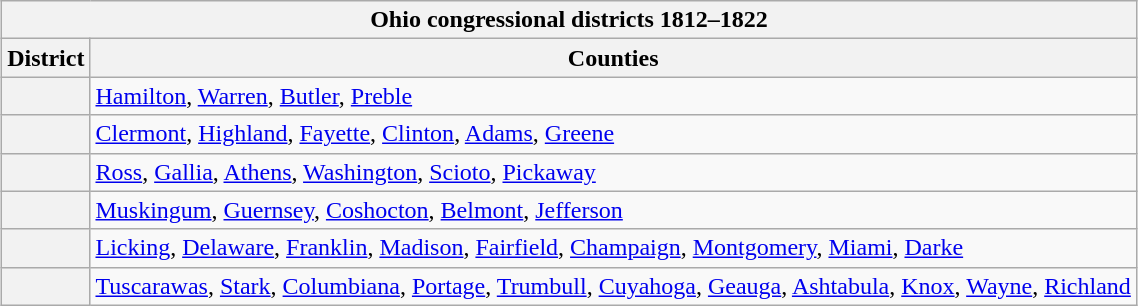<table class=wikitable style="margin: 1em auto 1em auto">
<tr>
<th colspan=2>Ohio congressional districts 1812–1822</th>
</tr>
<tr>
<th>District</th>
<th>Counties</th>
</tr>
<tr>
<th></th>
<td><a href='#'>Hamilton</a>, <a href='#'>Warren</a>, <a href='#'>Butler</a>, <a href='#'>Preble</a></td>
</tr>
<tr>
<th></th>
<td><a href='#'>Clermont</a>, <a href='#'>Highland</a>, <a href='#'>Fayette</a>, <a href='#'>Clinton</a>, <a href='#'>Adams</a>, <a href='#'>Greene</a></td>
</tr>
<tr>
<th></th>
<td><a href='#'>Ross</a>, <a href='#'>Gallia</a>, <a href='#'>Athens</a>, <a href='#'>Washington</a>, <a href='#'>Scioto</a>, <a href='#'>Pickaway</a></td>
</tr>
<tr>
<th></th>
<td><a href='#'>Muskingum</a>, <a href='#'>Guernsey</a>, <a href='#'>Coshocton</a>, <a href='#'>Belmont</a>, <a href='#'>Jefferson</a></td>
</tr>
<tr>
<th></th>
<td><a href='#'>Licking</a>, <a href='#'>Delaware</a>, <a href='#'>Franklin</a>, <a href='#'>Madison</a>, <a href='#'>Fairfield</a>, <a href='#'>Champaign</a>, <a href='#'>Montgomery</a>, <a href='#'>Miami</a>, <a href='#'>Darke</a></td>
</tr>
<tr>
<th></th>
<td><a href='#'>Tuscarawas</a>, <a href='#'>Stark</a>, <a href='#'>Columbiana</a>, <a href='#'>Portage</a>, <a href='#'>Trumbull</a>, <a href='#'>Cuyahoga</a>, <a href='#'>Geauga</a>, <a href='#'>Ashtabula</a>, <a href='#'>Knox</a>, <a href='#'>Wayne</a>, <a href='#'>Richland</a></td>
</tr>
</table>
